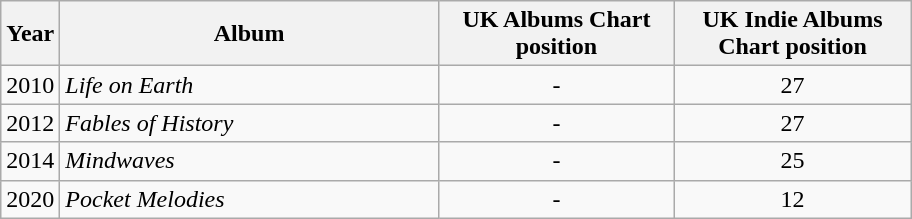<table class="wikitable">
<tr>
<th width="18">Year</th>
<th width="245">Album</th>
<th width="150">UK Albums Chart position</th>
<th width="150">UK Indie Albums Chart position</th>
</tr>
<tr>
<td>2010</td>
<td><em>Life on Earth</em><br></td>
<td align="center">-</td>
<td align="center">27</td>
</tr>
<tr>
<td>2012</td>
<td><em>Fables of History</em><br></td>
<td align="center">-</td>
<td align="center">27</td>
</tr>
<tr>
<td>2014</td>
<td><em>Mindwaves</em><br></td>
<td align="center">-</td>
<td align="center">25</td>
</tr>
<tr>
<td>2020</td>
<td><em>Pocket Melodies</em><br></td>
<td align="center">-</td>
<td align="center">12</td>
</tr>
</table>
